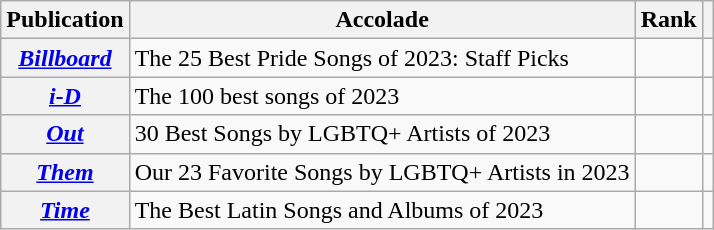<table class="wikitable sortable plainrowheaders">
<tr>
<th scope="col">Publication</th>
<th scope="col">Accolade</th>
<th scope="col">Rank</th>
<th scope="col" class="unsortable"></th>
</tr>
<tr>
<th scope="row"><em><a href='#'>Billboard</a></em></th>
<td>The 25 Best Pride Songs of 2023: Staff Picks</td>
<td></td>
<td></td>
</tr>
<tr>
<th scope="row"><em><a href='#'>i-D</a></em></th>
<td>The 100 best songs of 2023</td>
<td></td>
<td></td>
</tr>
<tr>
<th scope="row"><em><a href='#'>Out</a></em></th>
<td>30 Best Songs by LGBTQ+ Artists of 2023</td>
<td></td>
<td></td>
</tr>
<tr>
<th scope="row"><em><a href='#'>Them</a></em></th>
<td>Our 23 Favorite Songs by LGBTQ+ Artists in 2023</td>
<td></td>
<td></td>
</tr>
<tr>
<th scope="row"><em><a href='#'>Time</a></em></th>
<td>The Best Latin Songs and Albums of 2023</td>
<td></td>
<td></td>
</tr>
</table>
